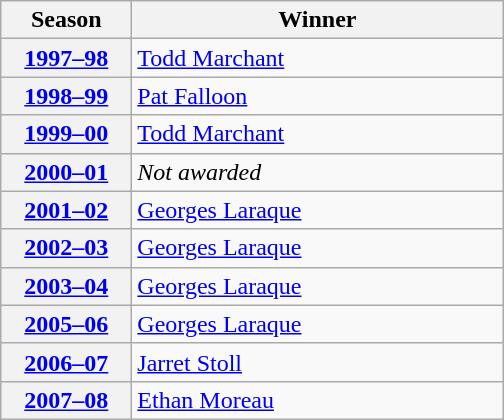<table class="wikitable">
<tr>
<th scope="col" style="width:5em">Season</th>
<th scope="col" style="width:15em">Winner</th>
</tr>
<tr>
<th scope="row"><a href='#'>1997–98</a></th>
<td><a href='#'>Todd Marchant</a></td>
</tr>
<tr>
<th scope="row"><a href='#'>1998–99</a></th>
<td><a href='#'>Pat Falloon</a></td>
</tr>
<tr>
<th scope="row"><a href='#'>1999–00</a></th>
<td><a href='#'>Todd Marchant</a></td>
</tr>
<tr>
<th scope="row"><a href='#'>2000–01</a></th>
<td><em>Not awarded</em></td>
</tr>
<tr>
<th scope="row"><a href='#'>2001–02</a></th>
<td><a href='#'>Georges Laraque</a></td>
</tr>
<tr>
<th scope="row"><a href='#'>2002–03</a></th>
<td><a href='#'>Georges Laraque</a></td>
</tr>
<tr>
<th scope="row"><a href='#'>2003–04</a></th>
<td><a href='#'>Georges Laraque</a></td>
</tr>
<tr>
<th scope="row"><a href='#'>2005–06</a></th>
<td><a href='#'>Georges Laraque</a></td>
</tr>
<tr>
<th scope="row"><a href='#'>2006–07</a></th>
<td><a href='#'>Jarret Stoll</a></td>
</tr>
<tr>
<th scope="row"><a href='#'>2007–08</a></th>
<td><a href='#'>Ethan Moreau</a></td>
</tr>
</table>
